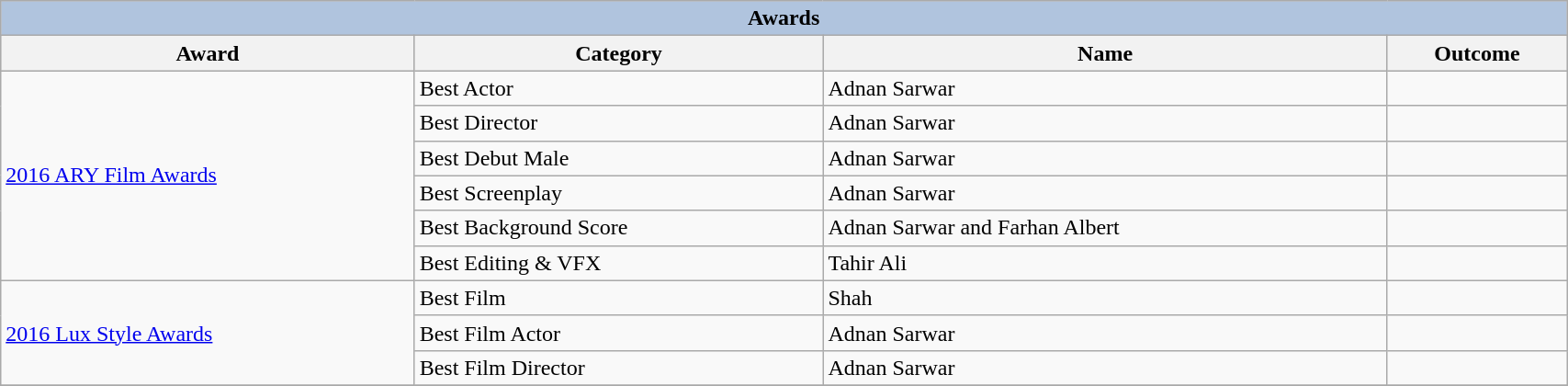<table class="wikitable" style="width:90%;">
<tr style="background:#ccc; text-align:center;">
<th colspan="4" style="background: LightSteelBlue;">Awards</th>
</tr>
<tr style="background:#ccc; text-align:center;">
<th>Award</th>
<th>Category</th>
<th>Name</th>
<th>Outcome</th>
</tr>
<tr>
<td rowspan=6><a href='#'>2016 ARY Film Awards</a></td>
<td>Best Actor</td>
<td>Adnan Sarwar</td>
<td></td>
</tr>
<tr>
<td>Best Director</td>
<td>Adnan Sarwar</td>
<td></td>
</tr>
<tr>
<td>Best Debut Male</td>
<td>Adnan Sarwar</td>
<td></td>
</tr>
<tr>
<td>Best Screenplay</td>
<td>Adnan Sarwar</td>
<td></td>
</tr>
<tr>
<td>Best Background Score</td>
<td>Adnan Sarwar and Farhan Albert</td>
<td></td>
</tr>
<tr>
<td>Best Editing & VFX</td>
<td>Tahir Ali</td>
<td></td>
</tr>
<tr>
<td rowspan=3><a href='#'>2016 Lux Style Awards</a></td>
<td>Best Film</td>
<td>Shah</td>
<td></td>
</tr>
<tr>
<td>Best Film Actor</td>
<td>Adnan Sarwar</td>
<td></td>
</tr>
<tr>
<td>Best Film Director</td>
<td>Adnan Sarwar</td>
<td></td>
</tr>
<tr>
</tr>
</table>
